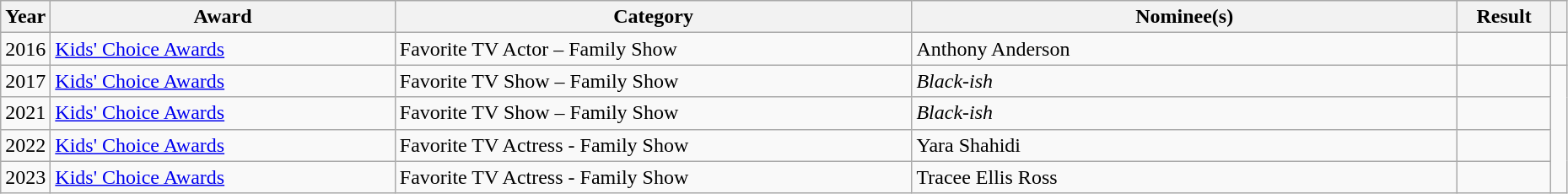<table class="wikitable sortable" style="width:98%">
<tr>
<th scope="col" style="width:3%;">Year</th>
<th scope="col" style="width:22%;">Award</th>
<th scope="col" style="width:33%;">Category</th>
<th>Nominee(s)</th>
<th scope="col" style="width:6%;">Result</th>
<th scope="col" class="unsortable" style="width:1%;"></th>
</tr>
<tr>
<td>2016</td>
<td><a href='#'>Kids' Choice Awards</a></td>
<td>Favorite TV Actor – Family Show</td>
<td>Anthony Anderson</td>
<td></td>
<td></td>
</tr>
<tr>
<td>2017</td>
<td><a href='#'>Kids' Choice Awards</a></td>
<td>Favorite TV Show – Family Show</td>
<td><em>Black-ish</em></td>
<td></td>
</tr>
<tr>
<td>2021</td>
<td><a href='#'>Kids' Choice Awards</a></td>
<td>Favorite TV Show – Family Show</td>
<td><em>Black-ish</em></td>
<td></td>
</tr>
<tr>
<td>2022</td>
<td><a href='#'>Kids' Choice Awards</a></td>
<td>Favorite TV Actress - Family Show</td>
<td>Yara Shahidi</td>
<td></td>
</tr>
<tr>
<td>2023</td>
<td><a href='#'>Kids' Choice Awards</a></td>
<td>Favorite TV Actress - Family Show</td>
<td>Tracee Ellis Ross</td>
<td></td>
</tr>
</table>
